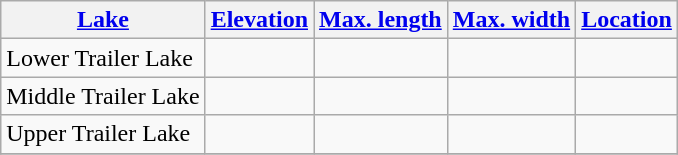<table class="wikitable sortable">
<tr>
<th><a href='#'>Lake</a></th>
<th><a href='#'>Elevation</a></th>
<th><a href='#'>Max. length</a></th>
<th><a href='#'>Max. width</a></th>
<th><a href='#'>Location</a></th>
</tr>
<tr>
<td>Lower Trailer Lake</td>
<td></td>
<td></td>
<td></td>
<td></td>
</tr>
<tr>
<td>Middle Trailer Lake</td>
<td></td>
<td></td>
<td></td>
<td></td>
</tr>
<tr>
<td>Upper Trailer Lake</td>
<td></td>
<td></td>
<td></td>
<td></td>
</tr>
<tr>
</tr>
</table>
